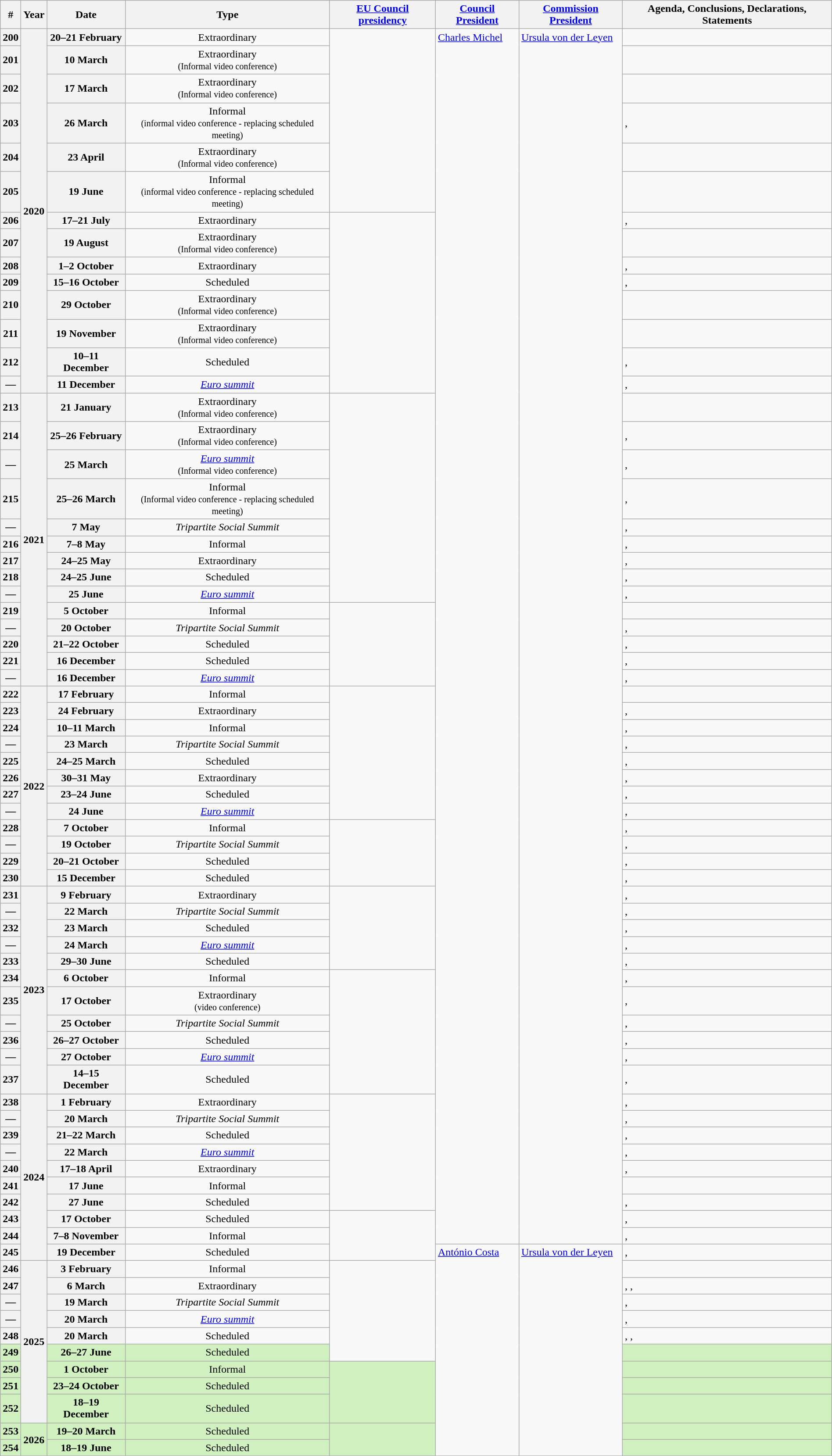<table class="wikitable" width=100% style="border:none">
<tr>
<th>#</th>
<th style="width:10px">Year</th>
<th>Date</th>
<th>Type</th>
<th><a href='#'>EU Council presidency</a></th>
<th><a href='#'>Council President</a></th>
<th><a href='#'>Commission President</a></th>
<th>Agenda, Conclusions, Declarations, Statements</th>
</tr>
<tr>
<th>200</th>
<th rowspan="14">2020</th>
<th style="text-align:center">20–21 February</th>
<td style="text-align:center">Extraordinary</td>
<td rowspan="6"></td>
<td rowspan="60" valign="top"><a href='#'>Charles Michel</a></td>
<td rowspan="60" valign="top"><a href='#'>Ursula von der Leyen</a><br></td>
<td></td>
</tr>
<tr>
<th>201</th>
<th style="text-align:center">10 March</th>
<td style="text-align:center">Extraordinary<br><small>(Informal video conference)</small></td>
<td></td>
</tr>
<tr>
<th>202</th>
<th style="text-align:center">17 March</th>
<td style="text-align:center">Extraordinary<br><small>(Informal video conference)</small></td>
<td></td>
</tr>
<tr>
<th>203</th>
<th style="text-align:center">26 March</th>
<td style="text-align:center">Informal<br><small>(informal video conference - replacing scheduled meeting)</small></td>
<td>, </td>
</tr>
<tr>
<th>204</th>
<th style="text-align:center">23 April</th>
<td style="text-align:center">Extraordinary<br><small>(Informal video conference)</small></td>
<td></td>
</tr>
<tr>
<th>205</th>
<th style="text-align:center">19 June</th>
<td style="text-align:center">Informal<br><small>(informal video conference - replacing scheduled meeting)</small></td>
<td></td>
</tr>
<tr>
<th>206</th>
<th style="text-align:center">17–21 July</th>
<td style="text-align:center">Extraordinary</td>
<td rowspan="8"></td>
<td>, </td>
</tr>
<tr>
<th>207</th>
<th style="text-align:center">19 August</th>
<td style="text-align:center">Extraordinary<br><small>(Informal video conference)</small></td>
<td></td>
</tr>
<tr>
<th>208</th>
<th style="text-align:center">1–2 October</th>
<td style="text-align:center">Extraordinary</td>
<td>, </td>
</tr>
<tr>
<th>209</th>
<th style="text-align:center">15–16 October</th>
<td style="text-align:center">Scheduled</td>
<td>, </td>
</tr>
<tr>
<th>210</th>
<th style="text-align:center">29 October</th>
<td style="text-align:center">Extraordinary<br><small>(Informal video conference)</small></td>
<td></td>
</tr>
<tr>
<th>211</th>
<th style="text-align:center">19 November</th>
<td style="text-align:center">Extraordinary<br><small>(Informal video conference)</small></td>
<td></td>
</tr>
<tr>
<th>212</th>
<th style="text-align:center">10–11 December</th>
<td style="text-align:center">Scheduled</td>
<td>, </td>
</tr>
<tr>
<th>―</th>
<th style="text-align:center">11 December</th>
<td style="text-align:center"><em><a href='#'>Euro summit</a></em></td>
<td>, </td>
</tr>
<tr>
<th>213</th>
<th rowspan="14">2021</th>
<th style="text-align:center">21 January</th>
<td style="text-align:center">Extraordinary<br><small>(Informal video conference)</small></td>
<td rowspan="9"></td>
<td></td>
</tr>
<tr>
<th>214</th>
<th style="text-align:center">25–26 February</th>
<td style="text-align:center">Extraordinary<br><small>(Informal video conference)</small></td>
<td>, </td>
</tr>
<tr>
<th>―</th>
<th style="text-align:center">25 March</th>
<td style="text-align:center"><em><a href='#'>Euro summit</a></em><br><small>(Informal video conference)</small></td>
<td>, </td>
</tr>
<tr>
<th>215</th>
<th style="text-align:center">25–26 March</th>
<td style="text-align:center">Informal<br><small>(Informal video conference - replacing scheduled meeting)</small></td>
<td>, </td>
</tr>
<tr>
<th>―</th>
<th style="text-align:center">7 May</th>
<td style="text-align:center"><em>Tripartite Social Summit</em></td>
<td>, </td>
</tr>
<tr>
<th>216</th>
<th style="text-align:center">7–8 May</th>
<td style="text-align:center">Informal</td>
<td>, </td>
</tr>
<tr>
<th>217</th>
<th style="text-align:center">24–25 May</th>
<td style="text-align:center">Extraordinary</td>
<td>, </td>
</tr>
<tr>
<th>218</th>
<th style="text-align:center">24–25 June</th>
<td style="text-align:center">Scheduled</td>
<td>, </td>
</tr>
<tr>
<th>―</th>
<th style="text-align:center">25 June</th>
<td style="text-align:center"><em><a href='#'>Euro summit</a></em></td>
<td>, </td>
</tr>
<tr>
<th>219</th>
<th style="text-align:center">5 October</th>
<td style="text-align:center">Informal</td>
<td rowspan="5"></td>
<td></td>
</tr>
<tr>
<th>―</th>
<th style="text-align:center">20 October</th>
<td style="text-align:center"><em>Tripartite Social Summit</em></td>
<td>, </td>
</tr>
<tr>
<th>220</th>
<th style="text-align:center">21–22 October</th>
<td style="text-align:center">Scheduled</td>
<td>, </td>
</tr>
<tr>
<th>221</th>
<th style="text-align:center">16 December</th>
<td style="text-align:center">Scheduled</td>
<td>, </td>
</tr>
<tr>
<th>―</th>
<th style="text-align:center">16 December</th>
<td style="text-align:center"><em><a href='#'>Euro summit</a></em></td>
<td>, </td>
</tr>
<tr>
<th>222</th>
<th rowspan="12">2022</th>
<th style="text-align:center">17 February</th>
<td style="text-align:center">Informal</td>
<td rowspan="8"></td>
<td></td>
</tr>
<tr>
<th>223</th>
<th style="text-align:center">24 February</th>
<td style="text-align:center">Extraordinary</td>
<td>, </td>
</tr>
<tr>
<th>224</th>
<th style="text-align:center">10–11 March</th>
<td style="text-align:center">Informal</td>
<td>, </td>
</tr>
<tr>
<th>―</th>
<th style="text-align:center">23 March</th>
<td style="text-align:center"><em>Tripartite Social Summit</em></td>
<td>, </td>
</tr>
<tr>
<th>225</th>
<th style="text-align:center">24–25 March</th>
<td style="text-align:center">Scheduled</td>
<td>, </td>
</tr>
<tr>
<th>226</th>
<th style="text-align:center">30–31 May</th>
<td style="text-align:center">Extraordinary</td>
<td>, </td>
</tr>
<tr>
<th>227</th>
<th style="text-align:center">23–24 June</th>
<td style="text-align:center">Scheduled</td>
<td>, </td>
</tr>
<tr>
<th>―</th>
<th style="text-align:center">24 June</th>
<td style="text-align:center"><em><a href='#'>Euro summit</a></em></td>
<td>, </td>
</tr>
<tr>
<th>228</th>
<th style="text-align:center">7 October</th>
<td style="text-align:center">Informal</td>
<td rowspan="4"></td>
<td>, </td>
</tr>
<tr>
<th>―</th>
<th style="text-align:center">19 October</th>
<td style="text-align:center"><em>Tripartite Social Summit</em></td>
<td>, </td>
</tr>
<tr>
<th>229</th>
<th style="text-align:center">20–21 October</th>
<td style="text-align:center">Scheduled</td>
<td>, </td>
</tr>
<tr>
<th>230</th>
<th style="text-align:center">15 December</th>
<td style="text-align:center">Scheduled</td>
<td>, </td>
</tr>
<tr>
<th>231</th>
<th rowspan="11">2023</th>
<th style="text-align:center">9 February</th>
<td style="text-align:center">Extraordinary</td>
<td rowspan="5"></td>
<td>, </td>
</tr>
<tr>
<th>―</th>
<th style="text-align:center">22 March</th>
<td style="text-align:center"><em>Tripartite Social Summit</em></td>
<td>, </td>
</tr>
<tr>
<th>232</th>
<th style="text-align:center">23 March</th>
<td style="text-align:center">Scheduled</td>
<td>, </td>
</tr>
<tr>
<th>―</th>
<th style="text-align:center">24 March</th>
<td style="text-align:center"><em><a href='#'>Euro summit</a></em></td>
<td>, </td>
</tr>
<tr>
<th>233</th>
<th style="text-align:center">29–30 June</th>
<td style="text-align:center">Scheduled</td>
<td>, </td>
</tr>
<tr>
<th>234</th>
<th style="text-align:center">6 October</th>
<td style="text-align:center">Informal</td>
<td rowspan="6"></td>
<td>, </td>
</tr>
<tr>
<th>235</th>
<th style="text-align:center">17 October</th>
<td style="text-align:center">Extraordinary<br><small>(video conference)</small></td>
<td>, </td>
</tr>
<tr>
<th>―</th>
<th style="text-align:center">25 October</th>
<td style="text-align:center"><em>Tripartite Social Summit</em></td>
<td>, </td>
</tr>
<tr>
<th>236</th>
<th style="text-align:center">26–27 October</th>
<td style="text-align:center">Scheduled</td>
<td>, </td>
</tr>
<tr>
<th>―</th>
<th style="text-align:center">27 October</th>
<td style="text-align:center"><em><a href='#'>Euro summit</a></em></td>
<td>, </td>
</tr>
<tr>
<th>237</th>
<th style="text-align:center">14–15 December</th>
<td style="text-align:center">Scheduled</td>
<td>, </td>
</tr>
<tr>
<th>238</th>
<th rowspan="10">2024</th>
<th style="text-align:center">1 February</th>
<td style="text-align:center">Extraordinary</td>
<td rowspan="7"></td>
<td>, </td>
</tr>
<tr>
<th>―</th>
<th style="text-align:center">20 March</th>
<td style="text-align:center"><em>Tripartite Social Summit</em></td>
<td>, </td>
</tr>
<tr>
<th>239</th>
<th style="text-align:center">21–22 March</th>
<td style="text-align:center">Scheduled</td>
<td>, </td>
</tr>
<tr>
<th>―</th>
<th style="text-align:center">22 March</th>
<td style="text-align:center"><em><a href='#'>Euro summit</a></em></td>
<td>, </td>
</tr>
<tr>
<th>240</th>
<th style="text-align:center">17–18 April</th>
<td style="text-align:center">Extraordinary</td>
<td>, </td>
</tr>
<tr>
<th>241</th>
<th style="text-align:center">17 June</th>
<td style="text-align:center">Informal</td>
<td></td>
</tr>
<tr>
<th>242</th>
<th style="text-align:center">27 June</th>
<td style="text-align:center">Scheduled</td>
<td>, </td>
</tr>
<tr>
<th>243</th>
<th style="text-align:center">17 October</th>
<td style="text-align:center">Scheduled</td>
<td rowspan="3"></td>
<td>, </td>
</tr>
<tr>
<th>244</th>
<th style="text-align:center">7–8 November</th>
<td style="text-align:center">Informal</td>
<td>, </td>
</tr>
<tr>
<th>245</th>
<th style="text-align:center">19 December</th>
<td style="text-align:center">Scheduled</td>
<td rowspan="12" valign="top"><a href='#'>António Costa</a></td>
<td rowspan="12" valign="top"><a href='#'>Ursula von der Leyen</a><br></td>
<td>, </td>
</tr>
<tr>
<th>246</th>
<th rowspan="9">2025</th>
<th style="text-align:center">3 February</th>
<td style="text-align:center">Informal<br></td>
<td rowspan="6"></td>
<td></td>
</tr>
<tr>
<th>247</th>
<th style="text-align:center">6 March</th>
<td style="text-align:center">Extraordinary<br></td>
<td>, , </td>
</tr>
<tr>
<th>―</th>
<th style="text-align:center">19 March</th>
<td style="text-align:center"><em>Tripartite Social Summit</em></td>
<td>, </td>
</tr>
<tr>
<th>―</th>
<th style="text-align:center">20 March</th>
<td style="text-align:center"><em><a href='#'>Euro summit</a></em></td>
<td>, </td>
</tr>
<tr>
<th>248</th>
<th style="text-align:center">20 March</th>
<td style="text-align:center">Scheduled</td>
<td>, , </td>
</tr>
<tr style="background:#D0F0C0">
<th style="background:#D0F0C0">249</th>
<th style="text-align:center; background:#D0F0C0">26–27 June</th>
<td style="text-align:center; background:#D0F0C0">Scheduled</td>
<td></td>
</tr>
<tr style="background:#D0F0C0">
<th style="background:#D0F0C0">250</th>
<th style="text-align:center; background:#D0F0C0">1 October</th>
<td style="text-align:center; background:#D0F0C0">Informal</td>
<td rowspan="3" style="background:#D0F0C0"></td>
<td></td>
</tr>
<tr style="background:#D0F0C0">
<th style="background:#D0F0C0">251</th>
<th style="text-align:center; background:#D0F0C0">23–24 October</th>
<td style="text-align:center; background:#D0F0C0">Scheduled</td>
<td></td>
</tr>
<tr style="background:#D0F0C0">
<th style="background:#D0F0C0">252</th>
<th style="text-align:center; background:#D0F0C0">18–19 December</th>
<td style="text-align:center; background:#D0F0C0">Scheduled</td>
<td></td>
</tr>
<tr style="background:#D0F0C0">
<th style="background:#D0F0C0">253</th>
<th rowspan="2" style="background:#D0F0C0">2026</th>
<th style="text-align:center; background:#D0F0C0">19–20 March</th>
<td style="text-align:center; background:#D0F0C0">Scheduled</td>
<td rowspan="2" style="background:#D0F0C0"></td>
<td></td>
</tr>
<tr style="background:#D0F0C0">
<th style="background:#D0F0C0">254</th>
<th style="text-align:center; background:#D0F0C0">18–19 June</th>
<td style="text-align:center; background:#D0F0C0">Scheduled</td>
<td></td>
</tr>
<tr>
</tr>
</table>
